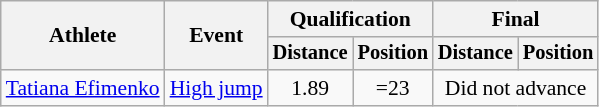<table class=wikitable style="font-size:90%">
<tr>
<th rowspan="2">Athlete</th>
<th rowspan="2">Event</th>
<th colspan="2">Qualification</th>
<th colspan="2">Final</th>
</tr>
<tr style="font-size:95%">
<th>Distance</th>
<th>Position</th>
<th>Distance</th>
<th>Position</th>
</tr>
<tr align=center>
<td align=left><a href='#'>Tatiana Efimenko</a></td>
<td align=left><a href='#'>High jump</a></td>
<td>1.89</td>
<td>=23</td>
<td colspan=2>Did not advance</td>
</tr>
</table>
